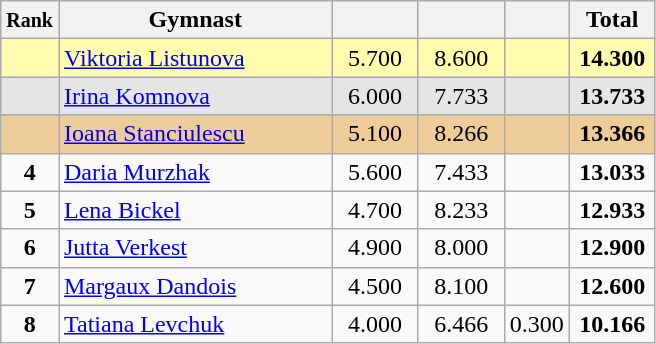<table style="text-align:center;" class="wikitable sortable">
<tr>
<th scope="col" style="width:15px;"><small>Rank</small></th>
<th scope="col" style="width:175px;">Gymnast</th>
<th scope="col" style="width:50px;"><small></small></th>
<th scope="col" style="width:50px;"><small></small></th>
<th scope="col" style="width:20px;"><small></small></th>
<th scope="col" style="width:50px;">Total</th>
</tr>
<tr style="background:#fffcaf;">
<td scope="row" style="text-align:center"><strong></strong></td>
<td style="text-align:left;"> <a href='#'>Viktoria Listunova</a></td>
<td>5.700</td>
<td>8.600</td>
<td></td>
<td><strong>14.300</strong></td>
</tr>
<tr style="background:#e5e5e5;">
<td scope="row" style="text-align:center"><strong></strong></td>
<td style="text-align:left;"> <a href='#'>Irina Komnova</a></td>
<td>6.000</td>
<td>7.733</td>
<td></td>
<td><strong>13.733</strong></td>
</tr>
<tr>
</tr>
<tr style="background:#ec9;">
<td scope="row" style="text-align:center"><strong></strong></td>
<td style="text-align:left;"> <a href='#'>Ioana Stanciulescu</a></td>
<td>5.100</td>
<td>8.266</td>
<td></td>
<td><strong>13.366</strong></td>
</tr>
<tr>
<td scope="row" style="text-align:center"><strong>4</strong></td>
<td style="text-align:left;"> <a href='#'>Daria Murzhak</a></td>
<td>5.600</td>
<td>7.433</td>
<td></td>
<td><strong>13.033</strong></td>
</tr>
<tr>
<td scope="row" style="text-align:center"><strong>5</strong></td>
<td style="text-align:left;"> <a href='#'>Lena Bickel</a></td>
<td>4.700</td>
<td>8.233</td>
<td></td>
<td><strong>12.933</strong></td>
</tr>
<tr>
<td scope="row" style="text-align:center"><strong>6</strong></td>
<td style="text-align:left;"> <a href='#'>Jutta Verkest</a></td>
<td>4.900</td>
<td>8.000</td>
<td></td>
<td><strong>12.900</strong></td>
</tr>
<tr>
<td scope="row" style="text-align:center"><strong>7</strong></td>
<td style="text-align:left;"> <a href='#'>Margaux Dandois</a></td>
<td>4.500</td>
<td>8.100</td>
<td></td>
<td><strong>12.600</strong></td>
</tr>
<tr>
<td scope="row" style="text-align:center"><strong>8</strong></td>
<td style="text-align:left;"> <a href='#'>Tatiana Levchuk</a></td>
<td>4.000</td>
<td>6.466</td>
<td>0.300</td>
<td><strong>10.166</strong></td>
</tr>
</table>
